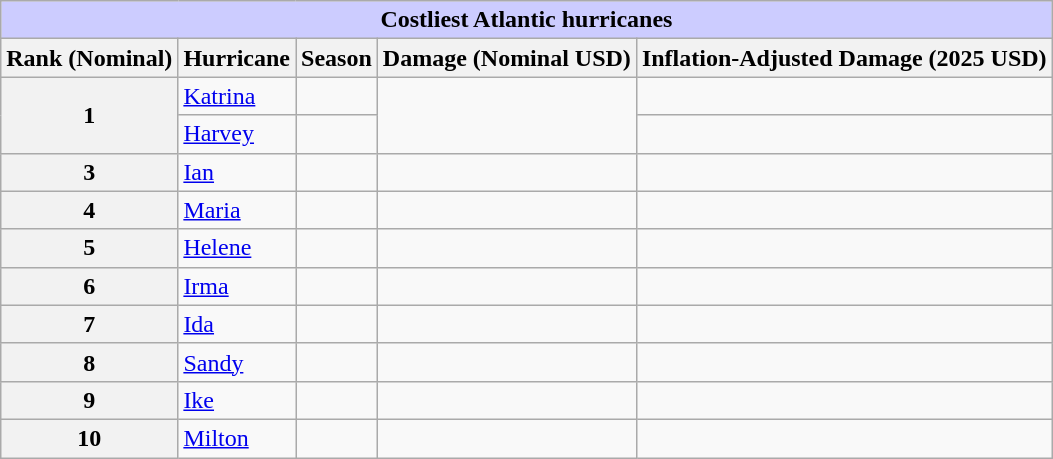<table class="wikitable sortable" style="margin-left:left; margin-right:auto;">
<tr>
<th colspan="5" style="background:#ccf;">Costliest Atlantic hurricanes</th>
</tr>
<tr>
<th>Rank (Nominal)</th>
<th>Hurricane</th>
<th>Season</th>
<th>Damage (Nominal USD)</th>
<th>Inflation-Adjusted Damage (2025 USD)</th>
</tr>
<tr>
<th rowspan=2>1</th>
<td> <a href='#'>Katrina</a></td>
<td></td>
<td rowspan=2></td>
<td></td>
</tr>
<tr>
<td> <a href='#'>Harvey</a></td>
<td></td>
<td></td>
</tr>
<tr>
<th>3</th>
<td> <a href='#'>Ian</a></td>
<td></td>
<td></td>
<td></td>
</tr>
<tr>
<th>4</th>
<td> <a href='#'>Maria</a></td>
<td></td>
<td></td>
<td></td>
</tr>
<tr>
<th>5</th>
<td> <a href='#'>Helene</a></td>
<td></td>
<td></td>
<td></td>
</tr>
<tr>
<th>6</th>
<td> <a href='#'>Irma</a></td>
<td></td>
<td></td>
<td></td>
</tr>
<tr>
<th>7</th>
<td> <a href='#'>Ida</a></td>
<td></td>
<td></td>
<td></td>
</tr>
<tr>
<th>8</th>
<td> <a href='#'>Sandy</a></td>
<td></td>
<td></td>
<td></td>
</tr>
<tr>
<th>9</th>
<td> <a href='#'>Ike</a></td>
<td></td>
<td></td>
<td></td>
</tr>
<tr>
<th>10</th>
<td> <a href='#'>Milton</a></td>
<td></td>
<td></td>
<td></td>
</tr>
</table>
